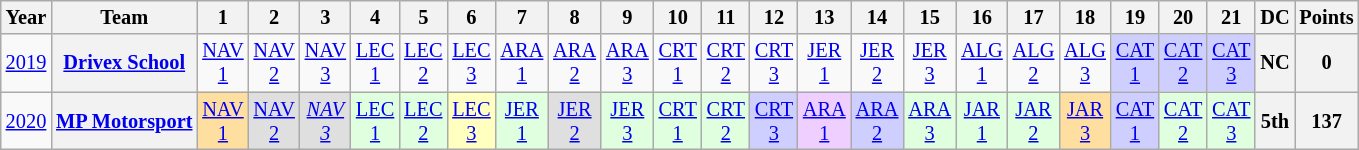<table class="wikitable" style="text-align:center; font-size:85%;">
<tr>
<th>Year</th>
<th>Team</th>
<th>1</th>
<th>2</th>
<th>3</th>
<th>4</th>
<th>5</th>
<th>6</th>
<th>7</th>
<th>8</th>
<th>9</th>
<th>10</th>
<th>11</th>
<th>12</th>
<th>13</th>
<th>14</th>
<th>15</th>
<th>16</th>
<th>17</th>
<th>18</th>
<th>19</th>
<th>20</th>
<th>21</th>
<th>DC</th>
<th>Points</th>
</tr>
<tr>
<td><a href='#'>2019</a></td>
<th><a href='#'>Drivex School</a></th>
<td><a href='#'>NAV<br>1</a></td>
<td><a href='#'>NAV<br>2</a></td>
<td><a href='#'>NAV<br>3</a></td>
<td><a href='#'>LEC<br>1</a></td>
<td><a href='#'>LEC<br>2</a></td>
<td><a href='#'>LEC<br>3</a></td>
<td><a href='#'>ARA<br>1</a></td>
<td><a href='#'>ARA<br>2</a></td>
<td><a href='#'>ARA<br>3</a></td>
<td><a href='#'>CRT<br>1</a></td>
<td><a href='#'>CRT<br>2</a></td>
<td><a href='#'>CRT<br>3</a></td>
<td><a href='#'>JER<br>1</a></td>
<td><a href='#'>JER<br>2</a></td>
<td><a href='#'>JER<br>3</a></td>
<td><a href='#'>ALG<br>1</a></td>
<td><a href='#'>ALG<br>2</a></td>
<td><a href='#'>ALG<br>3</a></td>
<td style="background:#CFCFFF;"><a href='#'>CAT<br>1</a><br></td>
<td style="background:#CFCFFF;"><a href='#'>CAT<br>2</a><br></td>
<td style="background:#CFCFFF;"><a href='#'>CAT<br>3</a><br></td>
<th>NC</th>
<th>0</th>
</tr>
<tr>
<td><a href='#'>2020</a></td>
<th><a href='#'>MP Motorsport</a></th>
<td style="background:#FFDF9F;"><a href='#'>NAV<br>1</a><br></td>
<td style="background:#DFDFDF;"><a href='#'>NAV<br>2</a><br></td>
<td style="background:#DFDFDF;"><em><a href='#'>NAV<br>3</a></em><br></td>
<td style="background:#DFFFDF;"><a href='#'>LEC<br>1</a><br></td>
<td style="background:#DFFFDF;"><a href='#'>LEC<br>2</a><br></td>
<td style="background:#FFFFBF;"><a href='#'>LEC<br>3</a><br></td>
<td style="background:#DFFFDF;"><a href='#'>JER<br>1</a><br></td>
<td style="background:#DFDFDF;"><a href='#'>JER<br>2</a><br></td>
<td style="background:#DFFFDF;"><a href='#'>JER<br>3</a><br></td>
<td style="background:#DFFFDF;"><a href='#'>CRT<br>1</a><br></td>
<td style="background:#DFFFDF;"><a href='#'>CRT<br>2</a><br></td>
<td style="background:#CFCFFF;"><a href='#'>CRT<br>3</a><br></td>
<td style="background:#EFCFFF;"><a href='#'>ARA<br>1</a><br></td>
<td style="background:#CFCFFF;"><a href='#'>ARA<br>2</a><br></td>
<td style="background:#DFFFDF;"><a href='#'>ARA<br>3</a><br></td>
<td style="background:#DFFFDF;"><a href='#'>JAR<br>1</a><br></td>
<td style="background:#DFFFDF;"><a href='#'>JAR<br>2</a><br></td>
<td style="background:#FFDF9F;"><a href='#'>JAR<br>3</a><br></td>
<td style="background:#CFCFFF;"><a href='#'>CAT<br>1</a><br></td>
<td style="background:#DFFFDF;"><a href='#'>CAT<br>2</a><br></td>
<td style="background:#DFFFDF;"><a href='#'>CAT<br>3</a><br></td>
<th>5th</th>
<th>137</th>
</tr>
</table>
